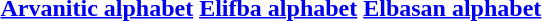<table>
<tr>
<th><a href='#'>Arvanitic alphabet</a></th>
<th><a href='#'>Elifba alphabet</a></th>
<th><a href='#'>Elbasan alphabet</a></th>
</tr>
<tr style="vertical-align:top; white-space:nowrap;">
<td></td>
<td></td>
<td></td>
</tr>
</table>
